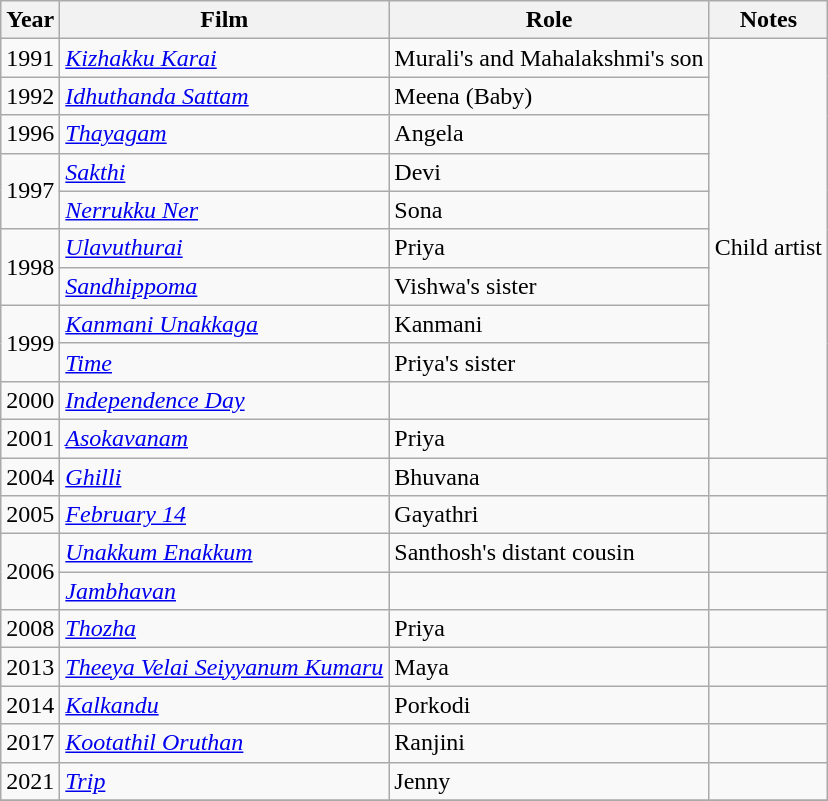<table class="wikitable sortable">
<tr>
<th>Year</th>
<th>Film</th>
<th>Role</th>
<th>Notes</th>
</tr>
<tr>
<td>1991</td>
<td><em><a href='#'>Kizhakku Karai</a></em></td>
<td>Murali's and Mahalakshmi's son</td>
<td rowspan="11">Child artist</td>
</tr>
<tr>
<td>1992</td>
<td><em><a href='#'>Idhuthanda Sattam</a></em></td>
<td>Meena (Baby)</td>
</tr>
<tr>
<td>1996</td>
<td><em><a href='#'>Thayagam</a></em></td>
<td>Angela</td>
</tr>
<tr>
<td rowspan=2>1997</td>
<td><em><a href='#'>Sakthi</a></em></td>
<td>Devi</td>
</tr>
<tr>
<td><em><a href='#'>Nerrukku Ner</a></em></td>
<td>Sona</td>
</tr>
<tr>
<td rowspan=2>1998</td>
<td><em><a href='#'>Ulavuthurai</a></em></td>
<td>Priya</td>
</tr>
<tr>
<td><em><a href='#'>Sandhippoma</a></em></td>
<td>Vishwa's sister</td>
</tr>
<tr>
<td rowspan=2>1999</td>
<td><em><a href='#'>Kanmani Unakkaga</a></em></td>
<td>Kanmani</td>
</tr>
<tr>
<td><em><a href='#'>Time</a></em></td>
<td>Priya's sister</td>
</tr>
<tr>
<td>2000</td>
<td><em><a href='#'>Independence Day</a></em></td>
<td></td>
</tr>
<tr>
<td>2001</td>
<td><em><a href='#'>Asokavanam</a></em></td>
<td>Priya</td>
</tr>
<tr>
<td>2004</td>
<td><em><a href='#'>Ghilli</a></em></td>
<td>Bhuvana</td>
<td></td>
</tr>
<tr>
<td>2005</td>
<td><em><a href='#'>February 14</a></em></td>
<td>Gayathri</td>
<td></td>
</tr>
<tr>
<td rowspan="2">2006</td>
<td><em><a href='#'>Unakkum Enakkum</a></em></td>
<td>Santhosh's distant cousin</td>
<td></td>
</tr>
<tr>
<td><em><a href='#'>Jambhavan</a></em></td>
<td></td>
<td></td>
</tr>
<tr>
<td>2008</td>
<td><em><a href='#'>Thozha</a></em></td>
<td>Priya</td>
<td></td>
</tr>
<tr>
<td>2013</td>
<td><em><a href='#'>Theeya Velai Seiyyanum Kumaru</a></em></td>
<td>Maya</td>
<td></td>
</tr>
<tr>
<td>2014</td>
<td><em><a href='#'>Kalkandu</a></em></td>
<td>Porkodi</td>
<td></td>
</tr>
<tr>
<td>2017</td>
<td><em><a href='#'>Kootathil Oruthan</a></em></td>
<td>Ranjini</td>
<td></td>
</tr>
<tr>
<td>2021</td>
<td><em><a href='#'>Trip</a></em></td>
<td>Jenny</td>
<td></td>
</tr>
<tr>
</tr>
</table>
